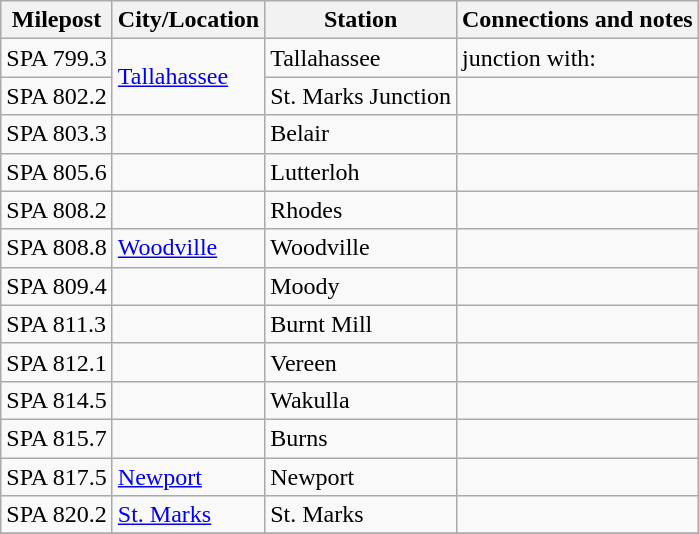<table class="wikitable">
<tr>
<th>Milepost</th>
<th>City/Location</th>
<th>Station</th>
<th>Connections and notes</th>
</tr>
<tr>
<td>SPA 799.3</td>
<td ! rowspan="2"><a href='#'>Tallahassee</a></td>
<td>Tallahassee</td>
<td>junction with:</td>
</tr>
<tr>
<td>SPA 802.2</td>
<td>St. Marks Junction</td>
<td></td>
</tr>
<tr>
<td>SPA 803.3</td>
<td></td>
<td>Belair</td>
<td></td>
</tr>
<tr>
<td>SPA 805.6</td>
<td></td>
<td>Lutterloh</td>
<td></td>
</tr>
<tr>
<td>SPA 808.2</td>
<td></td>
<td>Rhodes</td>
<td></td>
</tr>
<tr>
<td>SPA 808.8</td>
<td><a href='#'>Woodville</a></td>
<td>Woodville</td>
<td></td>
</tr>
<tr>
<td>SPA 809.4</td>
<td></td>
<td>Moody</td>
<td></td>
</tr>
<tr>
<td>SPA 811.3</td>
<td></td>
<td>Burnt Mill</td>
<td></td>
</tr>
<tr>
<td>SPA 812.1</td>
<td></td>
<td>Vereen</td>
<td></td>
</tr>
<tr>
<td>SPA 814.5</td>
<td></td>
<td>Wakulla</td>
<td></td>
</tr>
<tr>
<td>SPA 815.7</td>
<td></td>
<td>Burns</td>
<td></td>
</tr>
<tr>
<td>SPA 817.5</td>
<td><a href='#'>Newport</a></td>
<td>Newport</td>
<td></td>
</tr>
<tr>
<td>SPA 820.2</td>
<td><a href='#'>St. Marks</a></td>
<td>St. Marks</td>
<td></td>
</tr>
<tr>
</tr>
</table>
